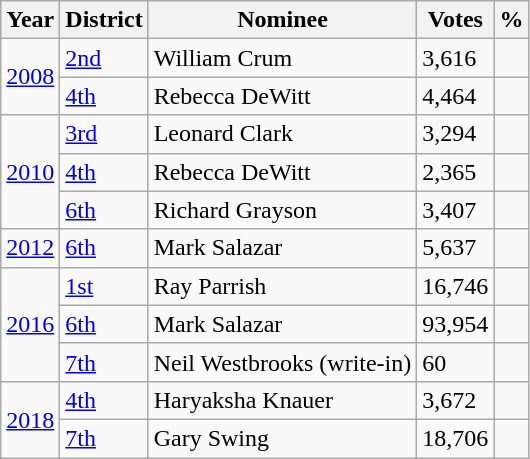<table class="wikitable">
<tr>
<th>Year</th>
<th>District</th>
<th>Nominee</th>
<th>Votes</th>
<th>%</th>
</tr>
<tr>
<td rowspan="2"><a href='#'>2008</a></td>
<td><a href='#'>2nd</a></td>
<td>William Crum</td>
<td>3,616</td>
<td></td>
</tr>
<tr>
<td><a href='#'>4th</a></td>
<td>Rebecca DeWitt</td>
<td>4,464</td>
<td></td>
</tr>
<tr>
<td rowspan="3"><a href='#'>2010</a></td>
<td><a href='#'>3rd</a></td>
<td>Leonard Clark</td>
<td>3,294</td>
<td></td>
</tr>
<tr>
<td><a href='#'>4th</a></td>
<td>Rebecca DeWitt</td>
<td>2,365</td>
<td></td>
</tr>
<tr>
<td><a href='#'>6th</a></td>
<td>Richard Grayson</td>
<td>3,407</td>
<td></td>
</tr>
<tr>
<td><a href='#'>2012</a></td>
<td><a href='#'>6th</a></td>
<td>Mark Salazar</td>
<td>5,637</td>
<td></td>
</tr>
<tr>
<td rowspan="3"><a href='#'>2016</a></td>
<td><a href='#'>1st</a></td>
<td>Ray Parrish</td>
<td>16,746</td>
<td></td>
</tr>
<tr>
<td><a href='#'>6th</a></td>
<td>Mark Salazar</td>
<td>93,954</td>
<td></td>
</tr>
<tr>
<td><a href='#'>7th</a></td>
<td>Neil Westbrooks (write-in)</td>
<td>60</td>
<td></td>
</tr>
<tr>
<td rowspan="2"><a href='#'>2018</a></td>
<td><a href='#'>4th</a></td>
<td>Haryaksha Knauer</td>
<td>3,672</td>
<td></td>
</tr>
<tr>
<td><a href='#'>7th</a></td>
<td>Gary Swing</td>
<td>18,706</td>
<td></td>
</tr>
</table>
